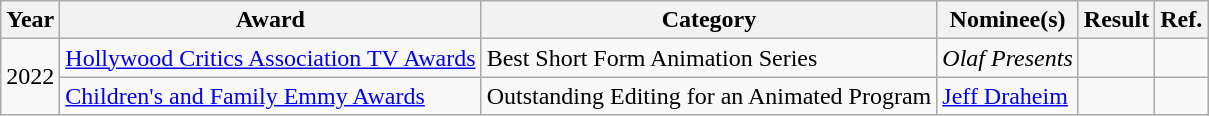<table class="wikitable">
<tr>
<th>Year</th>
<th>Award</th>
<th>Category</th>
<th>Nominee(s)</th>
<th>Result</th>
<th>Ref.</th>
</tr>
<tr>
<td rowspan="2">2022</td>
<td><a href='#'>Hollywood Critics Association TV Awards</a></td>
<td>Best Short Form Animation Series</td>
<td><em>Olaf Presents</em></td>
<td></td>
<td style="text-align:center;"></td>
</tr>
<tr>
<td><a href='#'>Children's and Family Emmy Awards</a></td>
<td>Outstanding Editing for an Animated Program</td>
<td><a href='#'>Jeff Draheim</a></td>
<td></td>
<td style="text-align:center;"></td>
</tr>
</table>
